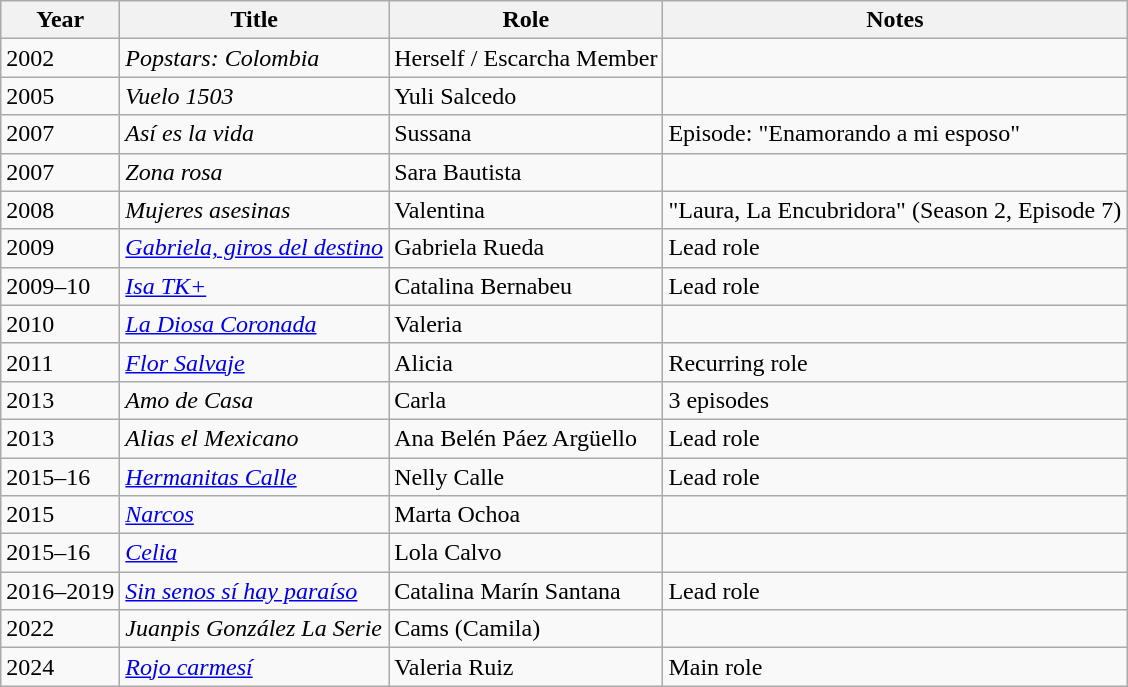<table class="wikitable sortable">
<tr>
<th scope="col">Year</th>
<th scope="col">Title</th>
<th scope="col">Role</th>
<th scope="col" class="unsortable">Notes</th>
</tr>
<tr>
<td>2002</td>
<td><em>Popstars: Colombia</em></td>
<td>Herself / Escarcha Member</td>
<td></td>
</tr>
<tr>
<td>2005</td>
<td><em>Vuelo 1503</em></td>
<td>Yuli Salcedo</td>
<td></td>
</tr>
<tr>
<td>2007</td>
<td><em>Así es la vida</em></td>
<td>Sussana</td>
<td>Episode: "Enamorando a mi esposo"</td>
</tr>
<tr>
<td>2007</td>
<td><em>Zona rosa</em></td>
<td>Sara Bautista</td>
<td></td>
</tr>
<tr>
<td>2008</td>
<td><em>Mujeres asesinas</em></td>
<td>Valentina</td>
<td>"Laura, La Encubridora" (Season 2, Episode 7)</td>
</tr>
<tr>
<td>2009</td>
<td><em><a href='#'>Gabriela, giros del destino</a></em></td>
<td>Gabriela Rueda</td>
<td>Lead role</td>
</tr>
<tr>
<td>2009–10</td>
<td><em><a href='#'>Isa TK+</a></em></td>
<td>Catalina Bernabeu</td>
<td>Lead role</td>
</tr>
<tr>
<td>2010</td>
<td><em><a href='#'>La Diosa Coronada</a></em></td>
<td>Valeria</td>
<td></td>
</tr>
<tr>
<td>2011</td>
<td><em><a href='#'>Flor Salvaje</a></em></td>
<td>Alicia</td>
<td>Recurring role</td>
</tr>
<tr>
<td>2013</td>
<td><em>Amo de Casa</em></td>
<td>Carla</td>
<td>3 episodes</td>
</tr>
<tr>
<td>2013</td>
<td><em>Alias el Mexicano</em></td>
<td>Ana Belén Páez Argüello</td>
<td>Lead role</td>
</tr>
<tr>
<td>2015–16</td>
<td><em><a href='#'>Hermanitas Calle</a></em></td>
<td>Nelly Calle</td>
<td>Lead role</td>
</tr>
<tr>
<td>2015</td>
<td><em><a href='#'>Narcos</a></em></td>
<td>Marta Ochoa</td>
<td></td>
</tr>
<tr>
<td>2015–16</td>
<td><em><a href='#'>Celia</a></em></td>
<td>Lola Calvo</td>
<td></td>
</tr>
<tr>
<td>2016–2019</td>
<td><em><a href='#'>Sin senos sí hay paraíso</a></em></td>
<td>Catalina Marín Santana</td>
<td>Lead role</td>
</tr>
<tr>
<td>2022</td>
<td><em>Juanpis González La Serie</em></td>
<td>Cams (Camila)</td>
<td></td>
</tr>
<tr>
<td>2024</td>
<td><em><a href='#'>Rojo carmesí</a></em></td>
<td>Valeria Ruiz</td>
<td>Main role</td>
</tr>
</table>
